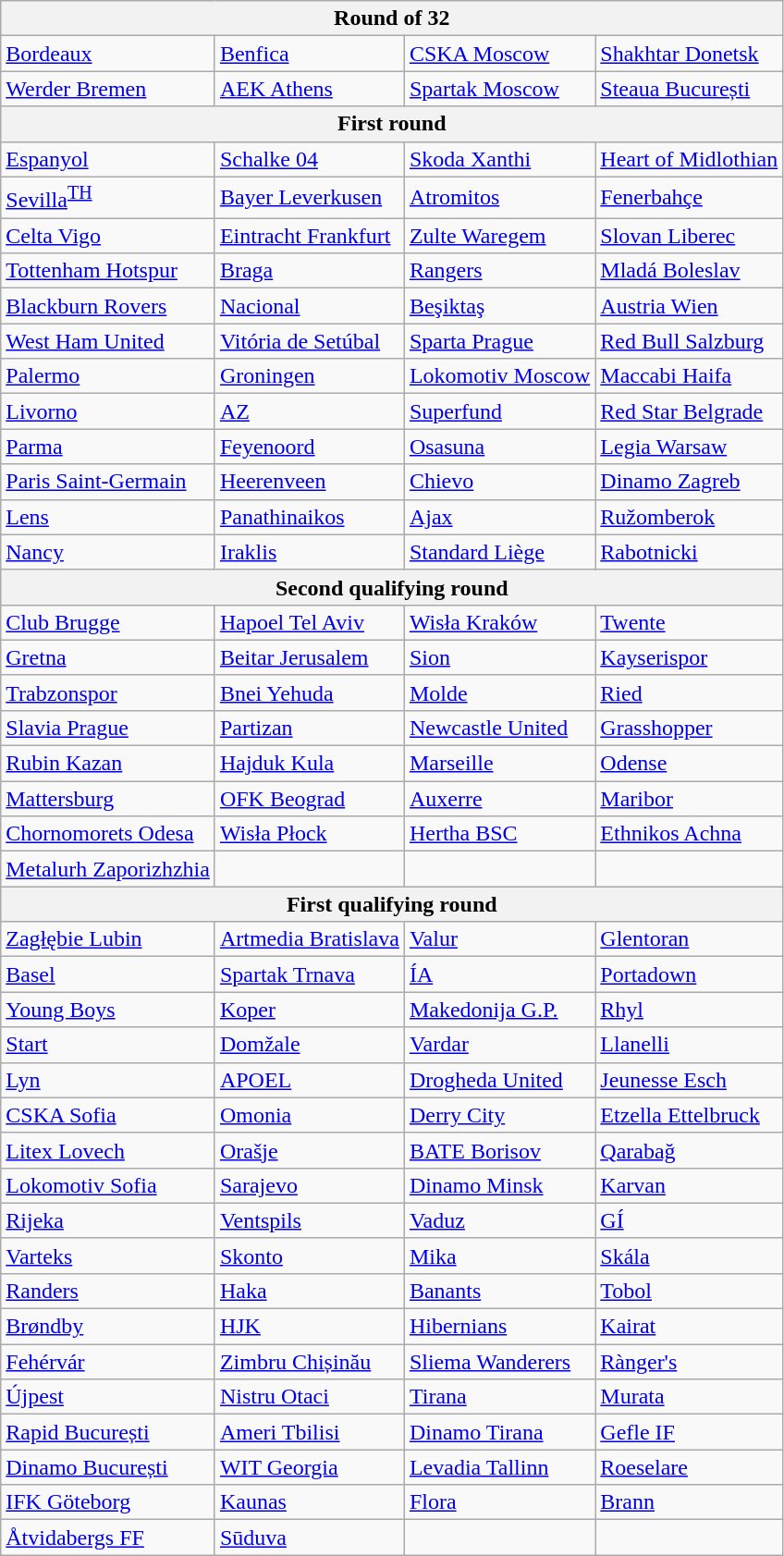<table class="wikitable">
<tr>
<th colspan="4">Round of 32</th>
</tr>
<tr>
<td> <a href='#'>Bordeaux</a> </td>
<td> <a href='#'>Benfica</a> </td>
<td> <a href='#'>CSKA Moscow</a> </td>
<td> <a href='#'>Shakhtar Donetsk</a> </td>
</tr>
<tr>
<td> <a href='#'>Werder Bremen</a> </td>
<td> <a href='#'>AEK Athens</a> </td>
<td> <a href='#'>Spartak Moscow</a> </td>
<td> <a href='#'>Steaua București</a> </td>
</tr>
<tr>
<th colspan="4">First round</th>
</tr>
<tr>
<td> <a href='#'>Espanyol</a> </td>
<td> <a href='#'>Schalke 04</a> </td>
<td> <a href='#'>Skoda Xanthi</a> </td>
<td> <a href='#'>Heart of Midlothian</a> </td>
</tr>
<tr>
<td> <a href='#'>Sevilla</a><sup><a href='#'>TH</a></sup> </td>
<td> <a href='#'>Bayer Leverkusen</a> </td>
<td> <a href='#'>Atromitos</a> </td>
<td> <a href='#'>Fenerbahçe</a> </td>
</tr>
<tr>
<td> <a href='#'>Celta Vigo</a> </td>
<td> <a href='#'>Eintracht Frankfurt</a> </td>
<td> <a href='#'>Zulte Waregem</a> </td>
<td> <a href='#'>Slovan Liberec</a> </td>
</tr>
<tr>
<td> <a href='#'>Tottenham Hotspur</a> </td>
<td> <a href='#'>Braga</a> </td>
<td> <a href='#'>Rangers</a> </td>
<td> <a href='#'>Mladá Boleslav</a> </td>
</tr>
<tr>
<td> <a href='#'>Blackburn Rovers</a> </td>
<td> <a href='#'>Nacional</a> </td>
<td> <a href='#'>Beşiktaş</a> </td>
<td> <a href='#'>Austria Wien</a> </td>
</tr>
<tr>
<td> <a href='#'>West Ham United</a> </td>
<td> <a href='#'>Vitória de Setúbal</a> </td>
<td> <a href='#'>Sparta Prague</a> </td>
<td> <a href='#'>Red Bull Salzburg</a> </td>
</tr>
<tr>
<td> <a href='#'>Palermo</a> </td>
<td> <a href='#'>Groningen</a> </td>
<td> <a href='#'>Lokomotiv Moscow</a> </td>
<td> <a href='#'>Maccabi Haifa</a> </td>
</tr>
<tr>
<td> <a href='#'>Livorno</a> </td>
<td> <a href='#'>AZ</a> </td>
<td> <a href='#'>Superfund</a> </td>
<td> <a href='#'>Red Star Belgrade</a> </td>
</tr>
<tr>
<td> <a href='#'>Parma</a> </td>
<td> <a href='#'>Feyenoord</a> </td>
<td> <a href='#'>Osasuna</a> </td>
<td> <a href='#'>Legia Warsaw</a> </td>
</tr>
<tr>
<td> <a href='#'>Paris Saint-Germain</a> </td>
<td> <a href='#'>Heerenveen</a> </td>
<td> <a href='#'>Chievo</a> </td>
<td> <a href='#'>Dinamo Zagreb</a> </td>
</tr>
<tr>
<td> <a href='#'>Lens</a> </td>
<td> <a href='#'>Panathinaikos</a> </td>
<td> <a href='#'>Ajax</a> </td>
<td> <a href='#'>Ružomberok</a> </td>
</tr>
<tr>
<td> <a href='#'>Nancy</a> </td>
<td> <a href='#'>Iraklis</a> </td>
<td> <a href='#'>Standard Liège</a> </td>
<td> <a href='#'>Rabotnicki</a> </td>
</tr>
<tr>
<th colspan="4">Second qualifying round</th>
</tr>
<tr>
<td> <a href='#'>Club Brugge</a> </td>
<td> <a href='#'>Hapoel Tel Aviv</a> </td>
<td> <a href='#'>Wisła Kraków</a> </td>
<td> <a href='#'>Twente</a> </td>
</tr>
<tr>
<td> <a href='#'>Gretna</a> </td>
<td> <a href='#'>Beitar Jerusalem</a> </td>
<td> <a href='#'>Sion</a> </td>
<td> <a href='#'>Kayserispor</a> </td>
</tr>
<tr>
<td> <a href='#'>Trabzonspor</a> </td>
<td> <a href='#'>Bnei Yehuda</a> </td>
<td> <a href='#'>Molde</a> </td>
<td> <a href='#'>Ried</a> </td>
</tr>
<tr>
<td> <a href='#'>Slavia Prague</a> </td>
<td> <a href='#'>Partizan</a> </td>
<td> <a href='#'>Newcastle United</a> </td>
<td> <a href='#'>Grasshopper</a> </td>
</tr>
<tr>
<td> <a href='#'>Rubin Kazan</a> </td>
<td> <a href='#'>Hajduk Kula</a> </td>
<td> <a href='#'>Marseille</a> </td>
<td> <a href='#'>Odense</a> </td>
</tr>
<tr>
<td> <a href='#'>Mattersburg</a> </td>
<td> <a href='#'>OFK Beograd</a> </td>
<td> <a href='#'>Auxerre</a> </td>
<td> <a href='#'>Maribor</a> </td>
</tr>
<tr>
<td> <a href='#'>Chornomorets Odesa</a> </td>
<td> <a href='#'>Wisła Płock</a> </td>
<td> <a href='#'>Hertha BSC</a> </td>
<td> <a href='#'>Ethnikos Achna</a> </td>
</tr>
<tr>
<td> <a href='#'>Metalurh Zaporizhzhia</a> </td>
<td></td>
<td></td>
<td></td>
</tr>
<tr>
<th colspan="4">First qualifying round</th>
</tr>
<tr>
<td> <a href='#'>Zagłębie Lubin</a> </td>
<td> <a href='#'>Artmedia Bratislava</a> </td>
<td> <a href='#'>Valur</a> </td>
<td> <a href='#'>Glentoran</a> </td>
</tr>
<tr>
<td> <a href='#'>Basel</a> </td>
<td> <a href='#'>Spartak Trnava</a> </td>
<td> <a href='#'>ÍA</a> </td>
<td> <a href='#'>Portadown</a> </td>
</tr>
<tr>
<td> <a href='#'>Young Boys</a> </td>
<td> <a href='#'>Koper</a> </td>
<td> <a href='#'>Makedonija G.P.</a> </td>
<td> <a href='#'>Rhyl</a> </td>
</tr>
<tr>
<td> <a href='#'>Start</a> </td>
<td> <a href='#'>Domžale</a> </td>
<td> <a href='#'>Vardar</a> </td>
<td> <a href='#'>Llanelli</a> </td>
</tr>
<tr>
<td> <a href='#'>Lyn</a> </td>
<td> <a href='#'>APOEL</a> </td>
<td> <a href='#'>Drogheda United</a> </td>
<td> <a href='#'>Jeunesse Esch</a> </td>
</tr>
<tr>
<td> <a href='#'>CSKA Sofia</a> </td>
<td> <a href='#'>Omonia</a> </td>
<td> <a href='#'>Derry City</a> </td>
<td> <a href='#'>Etzella Ettelbruck</a> </td>
</tr>
<tr>
<td> <a href='#'>Litex Lovech</a> </td>
<td> <a href='#'>Orašje</a> </td>
<td> <a href='#'>BATE Borisov</a> </td>
<td> <a href='#'>Qarabağ</a> </td>
</tr>
<tr>
<td> <a href='#'>Lokomotiv Sofia</a> </td>
<td> <a href='#'>Sarajevo</a> </td>
<td> <a href='#'>Dinamo Minsk</a> </td>
<td> <a href='#'>Karvan</a> </td>
</tr>
<tr>
<td> <a href='#'>Rijeka</a> </td>
<td> <a href='#'>Ventspils</a> </td>
<td> <a href='#'>Vaduz</a> </td>
<td> <a href='#'>GÍ</a> </td>
</tr>
<tr>
<td> <a href='#'>Varteks</a> </td>
<td> <a href='#'>Skonto</a> </td>
<td> <a href='#'>Mika</a> </td>
<td> <a href='#'>Skála</a> </td>
</tr>
<tr>
<td> <a href='#'>Randers</a> </td>
<td> <a href='#'>Haka</a> </td>
<td> <a href='#'>Banants</a> </td>
<td> <a href='#'>Tobol</a> </td>
</tr>
<tr>
<td> <a href='#'>Brøndby</a> </td>
<td> <a href='#'>HJK</a> </td>
<td> <a href='#'>Hibernians</a> </td>
<td> <a href='#'>Kairat</a> </td>
</tr>
<tr>
<td> <a href='#'>Fehérvár</a> </td>
<td> <a href='#'>Zimbru Chișinău</a> </td>
<td> <a href='#'>Sliema Wanderers</a> </td>
<td> <a href='#'>Rànger's</a> </td>
</tr>
<tr>
<td> <a href='#'>Újpest</a> </td>
<td> <a href='#'>Nistru Otaci</a> </td>
<td> <a href='#'>Tirana</a> </td>
<td> <a href='#'>Murata</a> </td>
</tr>
<tr>
<td> <a href='#'>Rapid București</a> </td>
<td> <a href='#'>Ameri Tbilisi</a> </td>
<td> <a href='#'>Dinamo Tirana</a> </td>
<td> <a href='#'>Gefle IF</a> </td>
</tr>
<tr>
<td> <a href='#'>Dinamo București</a> </td>
<td> <a href='#'>WIT Georgia</a> </td>
<td> <a href='#'>Levadia Tallinn</a> </td>
<td> <a href='#'>Roeselare</a> </td>
</tr>
<tr>
<td> <a href='#'>IFK Göteborg</a> </td>
<td> <a href='#'>Kaunas</a> </td>
<td> <a href='#'>Flora</a> </td>
<td> <a href='#'>Brann</a> </td>
</tr>
<tr>
<td> <a href='#'>Åtvidabergs FF</a> </td>
<td> <a href='#'>Sūduva</a> </td>
<td></td>
<td></td>
</tr>
</table>
